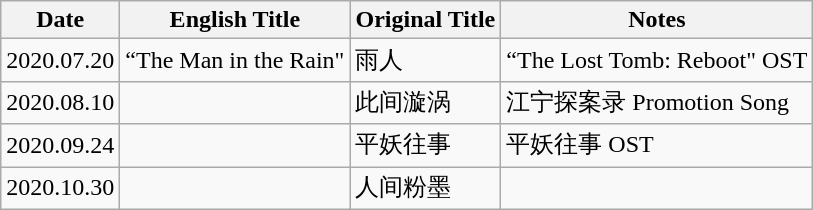<table class="wikitable sortable">
<tr>
<th>Date</th>
<th>English Title</th>
<th>Original Title</th>
<th>Notes</th>
</tr>
<tr>
<td>2020.07.20</td>
<td>“The Man in the Rain"</td>
<td>雨人</td>
<td>“The Lost Tomb: Reboot" OST</td>
</tr>
<tr>
<td>2020.08.10</td>
<td></td>
<td>此间漩涡</td>
<td>江宁探案录 Promotion Song</td>
</tr>
<tr>
<td>2020.09.24</td>
<td></td>
<td>平妖往事</td>
<td>平妖往事 OST</td>
</tr>
<tr>
<td>2020.10.30</td>
<td></td>
<td>人间粉墨</td>
<td></td>
</tr>
</table>
